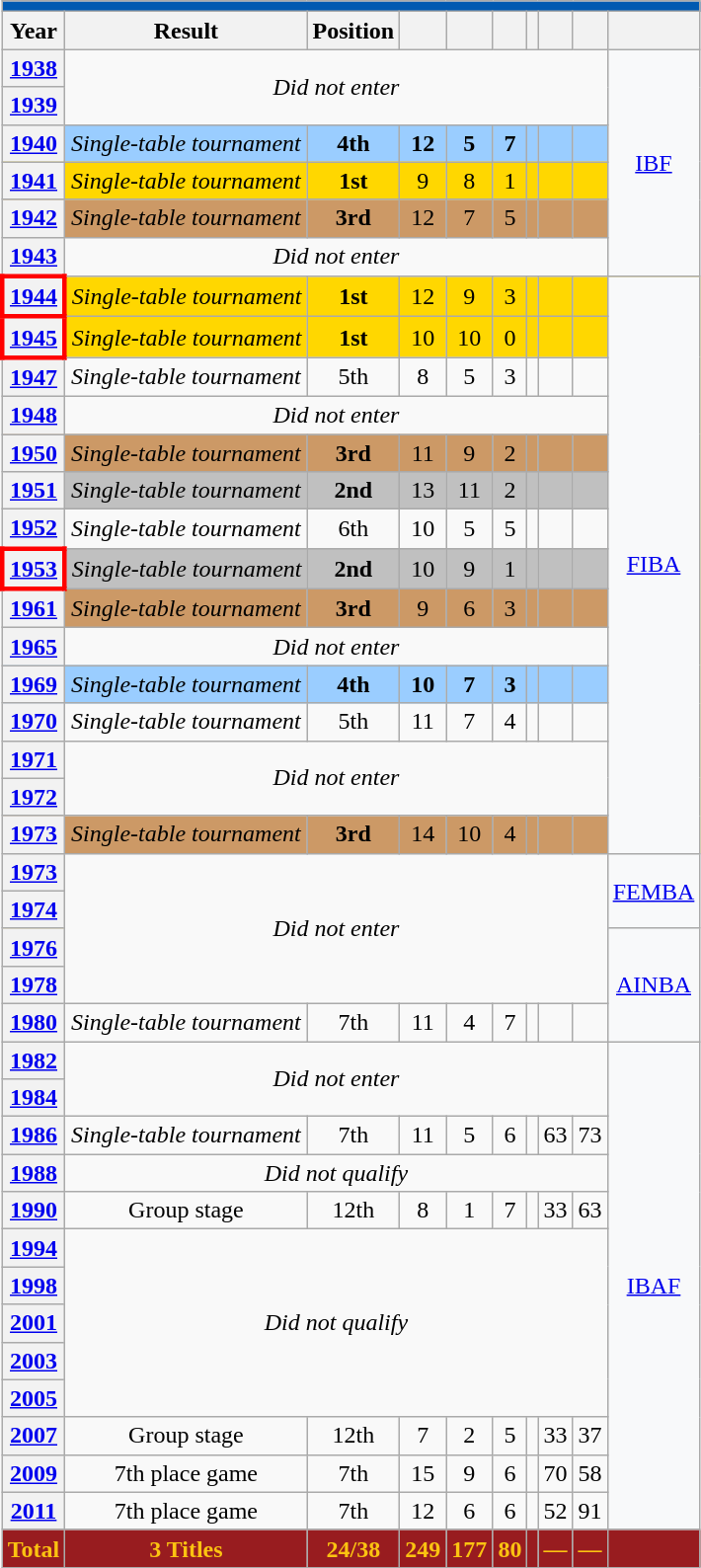<table class="wikitable" style="text-align: center;">
<tr>
<th style="background:#0059B1;" colspan="10"><a href='#'></a> </th>
</tr>
<tr>
<th scope="col">Year</th>
<th scope="col">Result</th>
<th scope="col">Position</th>
<th scope="col"></th>
<th scope="col"></th>
<th scope="col"></th>
<th scope="col"></th>
<th scope="col"></th>
<th scope="col"></th>
<th scope="col"></th>
</tr>
<tr>
<th> <a href='#'>1938</a></th>
<td rowspan="2" colspan="8"><em>Did not enter</em></td>
<td style="background:#F8F9FA" rowspan=6><a href='#'>IBF</a></td>
</tr>
<tr>
<th> <a href='#'>1939</a></th>
</tr>
<tr bgcolor=#9acdff>
<th> <a href='#'>1940</a></th>
<td><em>Single-table tournament</em></td>
<td><strong>4th</strong></td>
<td><strong>12</strong></td>
<td><strong>5</strong></td>
<td><strong>7</strong></td>
<td><strong></strong></td>
<td></td>
<td></td>
</tr>
<tr style="background:gold">
<th> <a href='#'>1941</a></th>
<td><em>Single-table tournament</em></td>
<td><strong> 1st</strong></td>
<td>9</td>
<td>8</td>
<td>1</td>
<td></td>
<td></td>
<td></td>
</tr>
<tr style="background:#cc9966">
<th> <a href='#'>1942</a></th>
<td><em>Single-table tournament</em></td>
<td><strong> 3rd</strong></td>
<td>12</td>
<td>7</td>
<td>5</td>
<td></td>
<td></td>
<td></td>
</tr>
<tr>
<th> <a href='#'>1943</a></th>
<td colspan="8"><em>Did not enter</em></td>
</tr>
<tr style="background:gold">
<th style="border: 3px solid red"> <a href='#'>1944</a></th>
<td><em>Single-table tournament</em></td>
<td><strong> 1st</strong></td>
<td>12</td>
<td>9</td>
<td>3</td>
<td></td>
<td></td>
<td></td>
<td style="background:#F8F9FA" rowspan=15><a href='#'>FIBA</a></td>
</tr>
<tr style="background:gold">
<th style="border: 3px solid red"> <a href='#'>1945</a></th>
<td><em>Single-table tournament</em></td>
<td><strong> 1st</strong></td>
<td>10</td>
<td>10</td>
<td>0</td>
<td></td>
<td></td>
<td></td>
</tr>
<tr>
<th> <a href='#'>1947</a></th>
<td><em>Single-table tournament</em></td>
<td>5th</td>
<td>8</td>
<td>5</td>
<td>3</td>
<td></td>
<td></td>
<td></td>
</tr>
<tr>
<th> <a href='#'>1948</a></th>
<td colspan="8"><em>Did not enter</em></td>
</tr>
<tr style="background:#cc9966">
<th> <a href='#'>1950</a></th>
<td><em>Single-table tournament</em></td>
<td><strong> 3rd</strong></td>
<td>11</td>
<td>9</td>
<td>2</td>
<td></td>
<td></td>
<td></td>
</tr>
<tr style="background:silver">
<th> <a href='#'>1951</a></th>
<td><em>Single-table tournament</em></td>
<td><strong> 2nd</strong></td>
<td>13</td>
<td>11</td>
<td>2</td>
<td></td>
<td></td>
<td></td>
</tr>
<tr>
<th> <a href='#'>1952</a></th>
<td><em>Single-table tournament</em></td>
<td>6th</td>
<td>10</td>
<td>5</td>
<td>5</td>
<td></td>
<td></td>
<td></td>
</tr>
<tr style="background:silver">
<th style="border: 3px solid red"> <a href='#'>1953</a></th>
<td><em>Single-table tournament</em></td>
<td><strong> 2nd</strong></td>
<td>10</td>
<td>9</td>
<td>1</td>
<td></td>
<td></td>
<td></td>
</tr>
<tr style="background:#cc9966">
<th> <a href='#'>1961</a></th>
<td><em>Single-table tournament</em></td>
<td><strong> 3rd</strong></td>
<td>9</td>
<td>6</td>
<td>3</td>
<td></td>
<td></td>
<td></td>
</tr>
<tr>
<th> <a href='#'>1965</a></th>
<td colspan="8"><em>Did not enter</em></td>
</tr>
<tr bgcolor=#9acdff>
<th> <a href='#'>1969</a></th>
<td><em>Single-table tournament</em></td>
<td><strong>4th</strong></td>
<td><strong>10</strong></td>
<td><strong>7</strong></td>
<td><strong>3</strong></td>
<td><strong></strong></td>
<td></td>
<td></td>
</tr>
<tr>
<th> <a href='#'>1970</a></th>
<td><em>Single-table tournament</em></td>
<td>5th</td>
<td>11</td>
<td>7</td>
<td>4</td>
<td></td>
<td></td>
<td></td>
</tr>
<tr>
<th> <a href='#'>1971</a></th>
<td rowspan="2" colspan="8"><em>Did not enter</em></td>
</tr>
<tr>
<th> <a href='#'>1972</a></th>
</tr>
<tr style="background:#cc9966">
<th> <a href='#'>1973</a></th>
<td><em>Single-table tournament</em></td>
<td><strong> 3rd</strong></td>
<td>14</td>
<td>10</td>
<td>4</td>
<td></td>
<td></td>
<td></td>
</tr>
<tr>
<th> <a href='#'>1973</a></th>
<td colspan=8  rowspan=4><em>Did not enter</em></td>
<td style="background:#F8F9FA" rowspan=2><a href='#'>FEMBA</a></td>
</tr>
<tr style="background:gold">
<th> <a href='#'>1974</a></th>
</tr>
<tr>
<th> <a href='#'>1976</a></th>
<td style="background:#F8F9FA" rowspan=3><a href='#'>AINBA</a></td>
</tr>
<tr>
<th> <a href='#'>1978</a></th>
</tr>
<tr>
<th> <a href='#'>1980</a></th>
<td><em>Single-table tournament</em></td>
<td>7th</td>
<td>11</td>
<td>4</td>
<td>7</td>
<td></td>
<td></td>
<td></td>
</tr>
<tr>
<th> <a href='#'>1982</a></th>
<td colspan=8  rowspan=2><em>Did not enter</em></td>
<td style="background:#F8F9FA" rowspan=13><a href='#'>IBAF</a></td>
</tr>
<tr>
<th> <a href='#'>1984</a></th>
</tr>
<tr>
<th> <a href='#'>1986</a></th>
<td><em>Single-table tournament</em></td>
<td>7th</td>
<td>11</td>
<td>5</td>
<td>6</td>
<td></td>
<td>63</td>
<td>73</td>
</tr>
<tr>
<th> <a href='#'>1988</a></th>
<td colspan=8><em>Did not qualify</em></td>
</tr>
<tr>
<th> <a href='#'>1990</a></th>
<td>Group stage</td>
<td>12th</td>
<td>8</td>
<td>1</td>
<td>7</td>
<td></td>
<td>33</td>
<td>63</td>
</tr>
<tr>
<th> <a href='#'>1994</a></th>
<td colspan=8 rowspan=5><em>Did not qualify</em></td>
</tr>
<tr>
<th> <a href='#'>1998</a></th>
</tr>
<tr>
<th> <a href='#'>2001</a></th>
</tr>
<tr>
<th> <a href='#'>2003</a></th>
</tr>
<tr>
<th> <a href='#'>2005</a></th>
</tr>
<tr>
<th> <a href='#'>2007</a></th>
<td>Group stage</td>
<td>12th</td>
<td>7</td>
<td>2</td>
<td>5</td>
<td></td>
<td>33</td>
<td>37</td>
</tr>
<tr>
<th> <a href='#'>2009</a></th>
<td>7th place game</td>
<td>7th</td>
<td>15</td>
<td>9</td>
<td>6</td>
<td><strong></strong></td>
<td>70</td>
<td>58</td>
</tr>
<tr>
<th> <a href='#'>2011</a></th>
<td>7th place game</td>
<td>7th</td>
<td>12</td>
<td>6</td>
<td>6</td>
<td><strong></strong></td>
<td>52</td>
<td>91</td>
</tr>
<tr>
<th style="color:#FBC311; background:#981C1F;">Total</th>
<th style="color:#FBC311; background:#981C1F;">3 Titles</th>
<th style="color:#FBC311; background:#981C1F;">24/38</th>
<th style="color:#FBC311; background:#981C1F;">249</th>
<th style="color:#FBC311; background:#981C1F;">177</th>
<th style="color:#FBC311; background:#981C1F;">80</th>
<th style="color:#FBC311; background:#981C1F;"></th>
<th style="color:#FBC311; background:#981C1F;">—</th>
<th style="color:#FBC311; background:#981C1F;">—</th>
<th style="color:#FBC311; background:#981C1F;"></th>
</tr>
</table>
